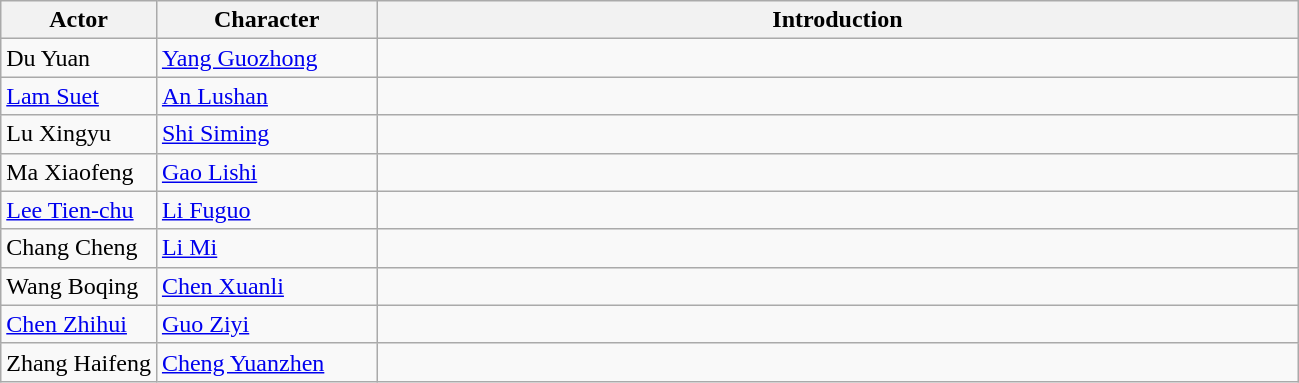<table class="wikitable">
<tr>
<th style="width:12%">Actor</th>
<th style="width:17%">Character</th>
<th>Introduction</th>
</tr>
<tr>
<td>Du Yuan</td>
<td><a href='#'>Yang Guozhong</a></td>
<td></td>
</tr>
<tr>
<td><a href='#'>Lam Suet</a></td>
<td><a href='#'>An Lushan</a></td>
<td></td>
</tr>
<tr>
<td>Lu Xingyu</td>
<td><a href='#'>Shi Siming</a></td>
<td></td>
</tr>
<tr>
<td>Ma Xiaofeng</td>
<td><a href='#'>Gao Lishi</a></td>
<td></td>
</tr>
<tr>
<td><a href='#'>Lee Tien-chu</a></td>
<td><a href='#'>Li Fuguo</a></td>
<td></td>
</tr>
<tr>
<td>Chang Cheng</td>
<td><a href='#'>Li Mi</a></td>
<td></td>
</tr>
<tr>
<td>Wang Boqing</td>
<td><a href='#'>Chen Xuanli</a></td>
<td></td>
</tr>
<tr>
<td><a href='#'>Chen Zhihui</a></td>
<td><a href='#'>Guo Ziyi</a></td>
<td></td>
</tr>
<tr>
<td>Zhang Haifeng</td>
<td><a href='#'>Cheng Yuanzhen</a></td>
<td></td>
</tr>
</table>
